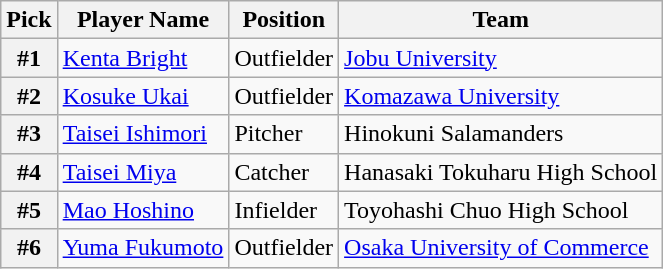<table class="wikitable">
<tr>
<th>Pick</th>
<th>Player Name</th>
<th>Position</th>
<th>Team</th>
</tr>
<tr>
<th>#1</th>
<td><a href='#'>Kenta Bright</a></td>
<td>Outfielder</td>
<td><a href='#'>Jobu University</a></td>
</tr>
<tr>
<th>#2</th>
<td><a href='#'>Kosuke Ukai</a></td>
<td>Outfielder</td>
<td><a href='#'>Komazawa University</a></td>
</tr>
<tr>
<th>#3</th>
<td><a href='#'>Taisei Ishimori</a></td>
<td>Pitcher</td>
<td>Hinokuni Salamanders</td>
</tr>
<tr>
<th>#4</th>
<td><a href='#'>Taisei Miya</a></td>
<td>Catcher</td>
<td>Hanasaki Tokuharu High School</td>
</tr>
<tr>
<th>#5</th>
<td><a href='#'>Mao Hoshino</a></td>
<td>Infielder</td>
<td>Toyohashi Chuo High School</td>
</tr>
<tr>
<th>#6</th>
<td><a href='#'>Yuma Fukumoto</a></td>
<td>Outfielder</td>
<td><a href='#'>Osaka University of Commerce</a></td>
</tr>
</table>
